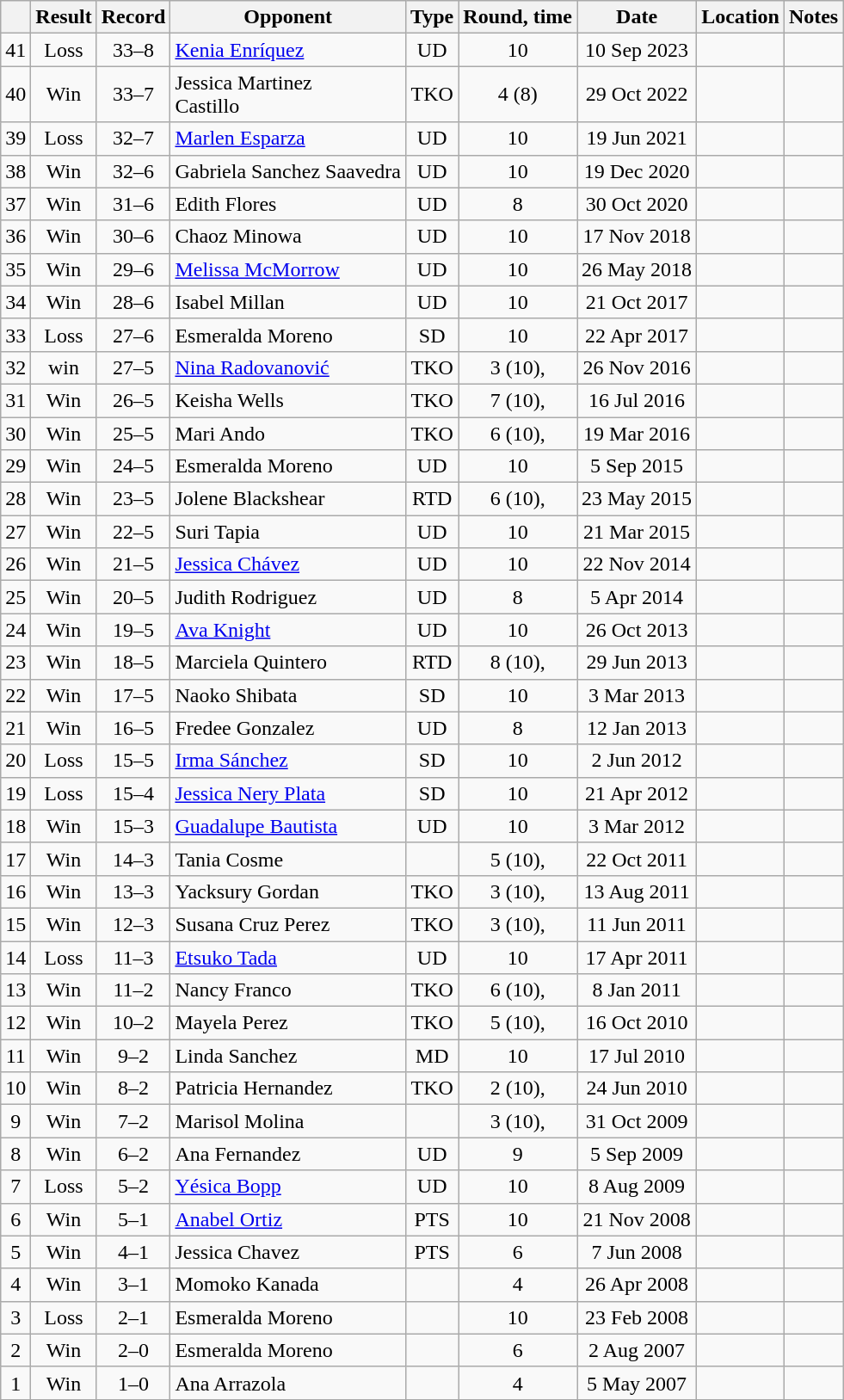<table class="wikitable" style="text-align:center">
<tr>
<th></th>
<th>Result</th>
<th>Record</th>
<th>Opponent</th>
<th>Type</th>
<th>Round, time</th>
<th>Date</th>
<th>Location</th>
<th>Notes</th>
</tr>
<tr>
<td>41</td>
<td>Loss</td>
<td>33–8</td>
<td align=left> <a href='#'>Kenia Enríquez</a></td>
<td>UD</td>
<td>10</td>
<td>10 Sep 2023</td>
<td align=left></td>
<td align=left></td>
</tr>
<tr>
<td>40</td>
<td>Win</td>
<td>33–7</td>
<td align=left> Jessica Martinez<br>Castillo</td>
<td>TKO</td>
<td>4 (8)</td>
<td>29 Oct 2022</td>
<td align=left></td>
<td></td>
</tr>
<tr>
<td>39</td>
<td>Loss</td>
<td>32–7</td>
<td align=left> <a href='#'>Marlen Esparza</a></td>
<td>UD</td>
<td>10</td>
<td>19 Jun 2021</td>
<td align=left></td>
<td align=left></td>
</tr>
<tr>
<td>38</td>
<td>Win</td>
<td>32–6</td>
<td align=left> Gabriela Sanchez Saavedra</td>
<td>UD</td>
<td>10</td>
<td>19 Dec 2020</td>
<td align=left></td>
<td align=left></td>
</tr>
<tr>
<td>37</td>
<td>Win</td>
<td>31–6</td>
<td align=left> Edith Flores</td>
<td>UD</td>
<td>8</td>
<td>30 Oct 2020</td>
<td align=left></td>
<td></td>
</tr>
<tr>
<td>36</td>
<td>Win</td>
<td>30–6</td>
<td align=left> Chaoz Minowa</td>
<td>UD</td>
<td>10</td>
<td>17 Nov 2018</td>
<td align=left></td>
<td align=left></td>
</tr>
<tr>
<td>35</td>
<td>Win</td>
<td>29–6</td>
<td align=left> <a href='#'>Melissa McMorrow</a></td>
<td>UD</td>
<td>10</td>
<td>26 May 2018</td>
<td align=left></td>
<td align=left></td>
</tr>
<tr>
<td>34</td>
<td>Win</td>
<td>28–6</td>
<td align=left> Isabel Millan</td>
<td>UD</td>
<td>10</td>
<td>21 Oct 2017</td>
<td align=left></td>
<td></td>
</tr>
<tr>
<td>33</td>
<td>Loss</td>
<td>27–6</td>
<td align=left> Esmeralda Moreno</td>
<td>SD</td>
<td>10</td>
<td>22 Apr 2017</td>
<td align=left></td>
<td align=left></td>
</tr>
<tr>
<td>32</td>
<td>win</td>
<td>27–5</td>
<td align=left> <a href='#'>Nina Radovanović</a></td>
<td>TKO</td>
<td>3 (10), </td>
<td>26 Nov 2016</td>
<td align=left></td>
<td align=left></td>
</tr>
<tr>
<td>31</td>
<td>Win</td>
<td>26–5</td>
<td align=left> Keisha Wells</td>
<td>TKO</td>
<td>7 (10), </td>
<td>16 Jul 2016</td>
<td align=left></td>
<td align=left></td>
</tr>
<tr>
<td>30</td>
<td>Win</td>
<td>25–5</td>
<td align=left> Mari Ando</td>
<td>TKO</td>
<td>6 (10), </td>
<td>19 Mar 2016</td>
<td align=left></td>
<td align=left></td>
</tr>
<tr>
<td>29</td>
<td>Win</td>
<td>24–5</td>
<td align=left> Esmeralda Moreno</td>
<td>UD</td>
<td>10</td>
<td>5 Sep 2015</td>
<td align=left></td>
<td align=left></td>
</tr>
<tr>
<td>28</td>
<td>Win</td>
<td>23–5</td>
<td align=left> Jolene Blackshear</td>
<td>RTD</td>
<td>6 (10), </td>
<td>23 May 2015</td>
<td align=left></td>
<td align=left></td>
</tr>
<tr>
<td>27</td>
<td>Win</td>
<td>22–5</td>
<td align=left> Suri Tapia</td>
<td>UD</td>
<td>10</td>
<td>21 Mar 2015</td>
<td align=left></td>
<td></td>
</tr>
<tr>
<td>26</td>
<td>Win</td>
<td>21–5</td>
<td align=left> <a href='#'>Jessica Chávez</a></td>
<td>UD</td>
<td>10</td>
<td>22 Nov 2014</td>
<td align=left></td>
<td align=left></td>
</tr>
<tr>
<td>25</td>
<td>Win</td>
<td>20–5</td>
<td align=left> Judith Rodriguez</td>
<td>UD</td>
<td>8</td>
<td>5 Apr 2014</td>
<td align=left></td>
<td></td>
</tr>
<tr>
<td>24</td>
<td>Win</td>
<td>19–5</td>
<td align=left> <a href='#'>Ava Knight</a></td>
<td>UD</td>
<td>10</td>
<td>26 Oct 2013</td>
<td align=left></td>
<td align=left></td>
</tr>
<tr>
<td>23</td>
<td>Win</td>
<td>18–5</td>
<td align=left> Marciela Quintero</td>
<td>RTD</td>
<td>8 (10), </td>
<td>29 Jun 2013</td>
<td align=left></td>
<td align=left></td>
</tr>
<tr>
<td>22</td>
<td>Win</td>
<td>17–5</td>
<td align=left> Naoko Shibata</td>
<td>SD</td>
<td>10</td>
<td>3 Mar 2013</td>
<td align=left></td>
<td align=left></td>
</tr>
<tr>
<td>21</td>
<td>Win</td>
<td>16–5</td>
<td align=left> Fredee Gonzalez</td>
<td>UD</td>
<td>8</td>
<td>12 Jan 2013</td>
<td align=left></td>
<td></td>
</tr>
<tr>
<td>20</td>
<td>Loss</td>
<td>15–5</td>
<td align=left> <a href='#'>Irma Sánchez</a></td>
<td>SD</td>
<td>10</td>
<td>2 Jun 2012</td>
<td align=left></td>
<td></td>
</tr>
<tr>
<td>19</td>
<td>Loss</td>
<td>15–4</td>
<td align=left> <a href='#'>Jessica Nery Plata</a></td>
<td>SD</td>
<td>10</td>
<td>21 Apr 2012</td>
<td align=left></td>
<td align=left></td>
</tr>
<tr>
<td>18</td>
<td>Win</td>
<td>15–3</td>
<td align=left> <a href='#'>Guadalupe Bautista</a></td>
<td>UD</td>
<td>10</td>
<td>3 Mar 2012</td>
<td align=left></td>
<td align=left></td>
</tr>
<tr>
<td>17</td>
<td>Win</td>
<td>14–3</td>
<td align=left> Tania Cosme</td>
<td></td>
<td>5 (10), </td>
<td>22 Oct 2011</td>
<td align=left></td>
<td align=left></td>
</tr>
<tr>
<td>16</td>
<td>Win</td>
<td>13–3</td>
<td align=left> Yacksury Gordan</td>
<td>TKO</td>
<td>3 (10), </td>
<td>13 Aug 2011</td>
<td align=left></td>
<td align=left></td>
</tr>
<tr>
<td>15</td>
<td>Win</td>
<td>12–3</td>
<td align=left> Susana Cruz Perez</td>
<td>TKO</td>
<td>3 (10), </td>
<td>11 Jun 2011</td>
<td align=left></td>
<td align=left></td>
</tr>
<tr>
<td>14</td>
<td>Loss</td>
<td>11–3</td>
<td align=left> <a href='#'>Etsuko Tada</a></td>
<td>UD</td>
<td>10</td>
<td>17 Apr 2011</td>
<td align=left></td>
<td align=left></td>
</tr>
<tr>
<td>13</td>
<td>Win</td>
<td>11–2</td>
<td align=left> Nancy Franco</td>
<td>TKO</td>
<td>6 (10), </td>
<td>8 Jan 2011</td>
<td align=left></td>
<td align=left></td>
</tr>
<tr>
<td>12</td>
<td>Win</td>
<td>10–2</td>
<td align=left> Mayela Perez</td>
<td>TKO</td>
<td>5 (10), </td>
<td>16 Oct 2010</td>
<td align=left></td>
<td align=left></td>
</tr>
<tr>
<td>11</td>
<td>Win</td>
<td>9–2</td>
<td align=left> Linda Sanchez</td>
<td>MD</td>
<td>10</td>
<td>17 Jul 2010</td>
<td align=left></td>
<td align=left></td>
</tr>
<tr>
<td>10</td>
<td>Win</td>
<td>8–2</td>
<td align=left> Patricia Hernandez</td>
<td>TKO</td>
<td>2 (10), </td>
<td>24 Jun 2010</td>
<td align=left></td>
<td align=left></td>
</tr>
<tr>
<td>9</td>
<td>Win</td>
<td>7–2</td>
<td align=left> Marisol Molina</td>
<td></td>
<td>3 (10), </td>
<td>31 Oct 2009</td>
<td align=left></td>
<td align=left></td>
</tr>
<tr>
<td>8</td>
<td>Win</td>
<td>6–2</td>
<td align=left> Ana Fernandez</td>
<td>UD</td>
<td>9</td>
<td>5 Sep 2009</td>
<td align=left></td>
<td align=left></td>
</tr>
<tr>
<td>7</td>
<td>Loss</td>
<td>5–2</td>
<td align=left> <a href='#'>Yésica Bopp</a></td>
<td>UD</td>
<td>10</td>
<td>8 Aug 2009</td>
<td align=left></td>
<td align=left></td>
</tr>
<tr>
<td>6</td>
<td>Win</td>
<td>5–1</td>
<td align=left> <a href='#'>Anabel Ortiz</a></td>
<td>PTS</td>
<td>10</td>
<td>21 Nov 2008</td>
<td align=left></td>
<td align=left></td>
</tr>
<tr>
<td>5</td>
<td>Win</td>
<td>4–1</td>
<td align=left> Jessica Chavez</td>
<td>PTS</td>
<td>6</td>
<td>7 Jun 2008</td>
<td align=left></td>
<td></td>
</tr>
<tr>
<td>4</td>
<td>Win</td>
<td>3–1</td>
<td align=left> Momoko Kanada</td>
<td></td>
<td>4</td>
<td>26 Apr 2008</td>
<td align=left></td>
<td></td>
</tr>
<tr>
<td>3</td>
<td>Loss</td>
<td>2–1</td>
<td align=left> Esmeralda Moreno</td>
<td></td>
<td>10</td>
<td>23 Feb 2008</td>
<td align=left></td>
<td align=left></td>
</tr>
<tr>
<td>2</td>
<td>Win</td>
<td>2–0</td>
<td align=left> Esmeralda Moreno</td>
<td></td>
<td>6</td>
<td>2 Aug 2007</td>
<td align=left></td>
<td></td>
</tr>
<tr>
<td>1</td>
<td>Win</td>
<td>1–0</td>
<td align=left> Ana Arrazola</td>
<td></td>
<td>4</td>
<td>5 May 2007</td>
<td align=left></td>
<td></td>
</tr>
<tr>
</tr>
</table>
